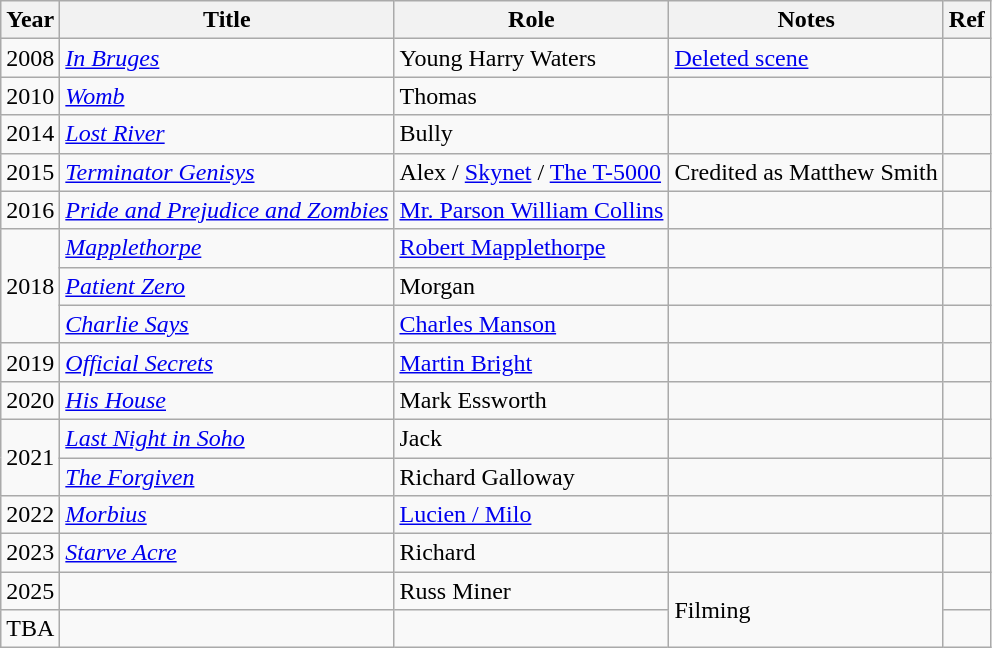<table class="wikitable sortable">
<tr>
<th>Year</th>
<th>Title</th>
<th>Role</th>
<th class="unsortable">Notes</th>
<th>Ref</th>
</tr>
<tr>
<td>2008</td>
<td><em><a href='#'>In Bruges</a></em></td>
<td>Young Harry Waters</td>
<td><a href='#'>Deleted scene</a></td>
<td></td>
</tr>
<tr>
<td>2010</td>
<td><em><a href='#'>Womb</a></em></td>
<td>Thomas</td>
<td></td>
<td></td>
</tr>
<tr>
<td>2014</td>
<td><em><a href='#'>Lost River</a></em></td>
<td>Bully</td>
<td></td>
<td></td>
</tr>
<tr>
<td>2015</td>
<td><em><a href='#'>Terminator Genisys</a></em></td>
<td>Alex / <a href='#'>Skynet</a> / <a href='#'>The T-5000</a></td>
<td>Credited as Matthew Smith</td>
<td></td>
</tr>
<tr>
<td>2016</td>
<td><em><a href='#'>Pride and Prejudice and Zombies</a></em></td>
<td><a href='#'>Mr. Parson William Collins</a></td>
<td></td>
<td></td>
</tr>
<tr>
<td rowspan="3">2018</td>
<td><em><a href='#'>Mapplethorpe</a></em></td>
<td><a href='#'>Robert Mapplethorpe</a></td>
<td></td>
<td></td>
</tr>
<tr>
<td><em><a href='#'>Patient Zero</a></em></td>
<td>Morgan</td>
<td></td>
<td></td>
</tr>
<tr>
<td><em><a href='#'>Charlie Says</a></em></td>
<td><a href='#'>Charles Manson</a></td>
<td></td>
<td></td>
</tr>
<tr>
<td>2019</td>
<td><em><a href='#'>Official Secrets</a></em></td>
<td><a href='#'>Martin Bright</a></td>
<td></td>
<td></td>
</tr>
<tr>
<td>2020</td>
<td><em><a href='#'>His House</a></em></td>
<td>Mark Essworth</td>
<td></td>
<td></td>
</tr>
<tr>
<td rowspan="2">2021</td>
<td><em><a href='#'>Last Night in Soho</a></em></td>
<td>Jack</td>
<td></td>
<td></td>
</tr>
<tr>
<td><em><a href='#'>The Forgiven</a></em></td>
<td>Richard Galloway</td>
<td></td>
<td></td>
</tr>
<tr>
<td>2022</td>
<td><em><a href='#'>Morbius</a></em></td>
<td><a href='#'>Lucien / Milo</a></td>
<td></td>
<td></td>
</tr>
<tr>
<td>2023</td>
<td><em><a href='#'>Starve Acre</a></em></td>
<td>Richard</td>
<td></td>
<td></td>
</tr>
<tr>
<td>2025</td>
<td></td>
<td>Russ Miner</td>
<td rowspan="2">Filming</td>
<td></td>
</tr>
<tr>
<td>TBA</td>
<td></td>
<td></td>
<td></td>
</tr>
</table>
